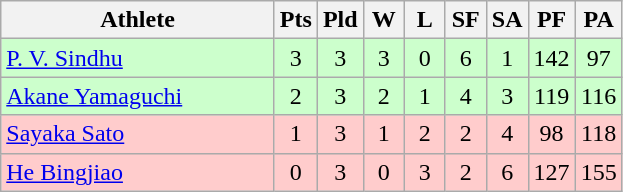<table class=wikitable style="text-align:center">
<tr>
<th width=175>Athlete</th>
<th width=20>Pts</th>
<th width=20>Pld</th>
<th width=20>W</th>
<th width=20>L</th>
<th width=20>SF</th>
<th width=20>SA</th>
<th width=20>PF</th>
<th width=20>PA</th>
</tr>
<tr bgcolor=ccffcc>
<td style="text-align:left"> <a href='#'>P. V. Sindhu</a></td>
<td>3</td>
<td>3</td>
<td>3</td>
<td>0</td>
<td>6</td>
<td>1</td>
<td>142</td>
<td>97</td>
</tr>
<tr bgcolor=ccffcc>
<td style="text-align:left"> <a href='#'>Akane Yamaguchi</a></td>
<td>2</td>
<td>3</td>
<td>2</td>
<td>1</td>
<td>4</td>
<td>3</td>
<td>119</td>
<td>116</td>
</tr>
<tr bgcolor="ffcccc">
<td style="text-align:left"> <a href='#'>Sayaka Sato</a></td>
<td>1</td>
<td>3</td>
<td>1</td>
<td>2</td>
<td>2</td>
<td>4</td>
<td>98</td>
<td>118</td>
</tr>
<tr bgcolor="ffcccc">
<td style="text-align:left"> <a href='#'>He Bingjiao</a></td>
<td>0</td>
<td>3</td>
<td>0</td>
<td>3</td>
<td>2</td>
<td>6</td>
<td>127</td>
<td>155</td>
</tr>
</table>
